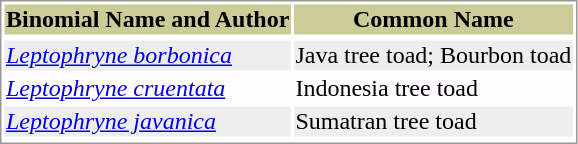<table style="text-align:left; border:1px solid #999999; ">
<tr style="background:#CCCC99; text-align: center; ">
<th>Binomial Name and Author</th>
<th>Common Name</th>
</tr>
<tr>
</tr>
<tr style="background:#EEEEEE;">
<td><em><a href='#'>Leptophryne borbonica</a></em> </td>
<td>Java tree toad; Bourbon toad</td>
</tr>
<tr style="background:#FFFDFF;">
<td><em><a href='#'>Leptophryne cruentata</a></em> </td>
<td>Indonesia tree toad</td>
</tr>
<tr style="background:#EEEEEE;">
<td><em><a href='#'>Leptophryne javanica</a></em> </td>
<td>Sumatran tree toad</td>
</tr>
<tr>
</tr>
</table>
